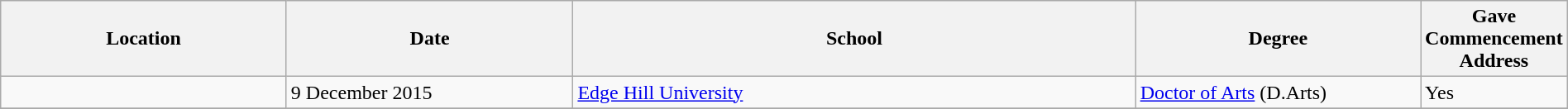<table class="wikitable" style="width:100%;">
<tr>
<th style="width:20%;">Location</th>
<th style="width:20%;">Date</th>
<th style="width:40%;">School</th>
<th style="width:20%;">Degree</th>
<th style="width:20%;">Gave Commencement Address</th>
</tr>
<tr>
<td></td>
<td>9 December 2015</td>
<td><a href='#'>Edge Hill University</a></td>
<td><a href='#'>Doctor of Arts</a> (D.Arts)</td>
<td>Yes</td>
</tr>
<tr>
</tr>
</table>
